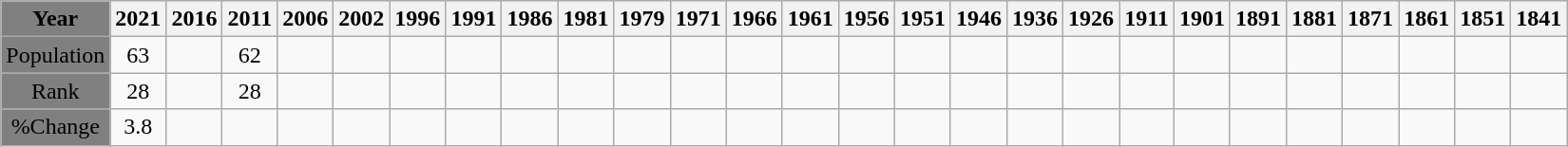<table class="wikitable">
<tr>
<th style="background:grey;">Year</th>
<th>2021</th>
<th>2016</th>
<th>2011</th>
<th>2006</th>
<th>2002</th>
<th>1996</th>
<th>1991</th>
<th>1986</th>
<th>1981</th>
<th>1979</th>
<th>1971</th>
<th>1966</th>
<th>1961</th>
<th>1956</th>
<th>1951</th>
<th>1946</th>
<th>1936</th>
<th>1926</th>
<th>1911</th>
<th>1901</th>
<th>1891</th>
<th>1881</th>
<th>1871</th>
<th>1861</th>
<th>1851</th>
<th>1841</th>
</tr>
<tr align="center">
<td style="background:grey;">Population</td>
<td>63</td>
<td></td>
<td>62</td>
<td></td>
<td></td>
<td></td>
<td></td>
<td></td>
<td></td>
<td></td>
<td></td>
<td></td>
<td></td>
<td></td>
<td></td>
<td></td>
<td></td>
<td></td>
<td></td>
<td></td>
<td></td>
<td></td>
<td></td>
<td></td>
<td></td>
<td></td>
</tr>
<tr align="center">
<td style="background:grey;">Rank</td>
<td>28</td>
<td></td>
<td>28</td>
<td></td>
<td></td>
<td></td>
<td></td>
<td></td>
<td></td>
<td></td>
<td></td>
<td></td>
<td></td>
<td></td>
<td></td>
<td></td>
<td></td>
<td></td>
<td></td>
<td></td>
<td></td>
<td></td>
<td></td>
<td></td>
<td></td>
<td></td>
</tr>
<tr align="center">
<td style="background:grey;">%Change</td>
<td>3.8</td>
<td></td>
<td></td>
<td></td>
<td></td>
<td></td>
<td></td>
<td></td>
<td></td>
<td></td>
<td></td>
<td></td>
<td></td>
<td></td>
<td></td>
<td></td>
<td></td>
<td></td>
<td></td>
<td></td>
<td></td>
<td></td>
<td></td>
<td></td>
<td></td>
<td></td>
</tr>
</table>
